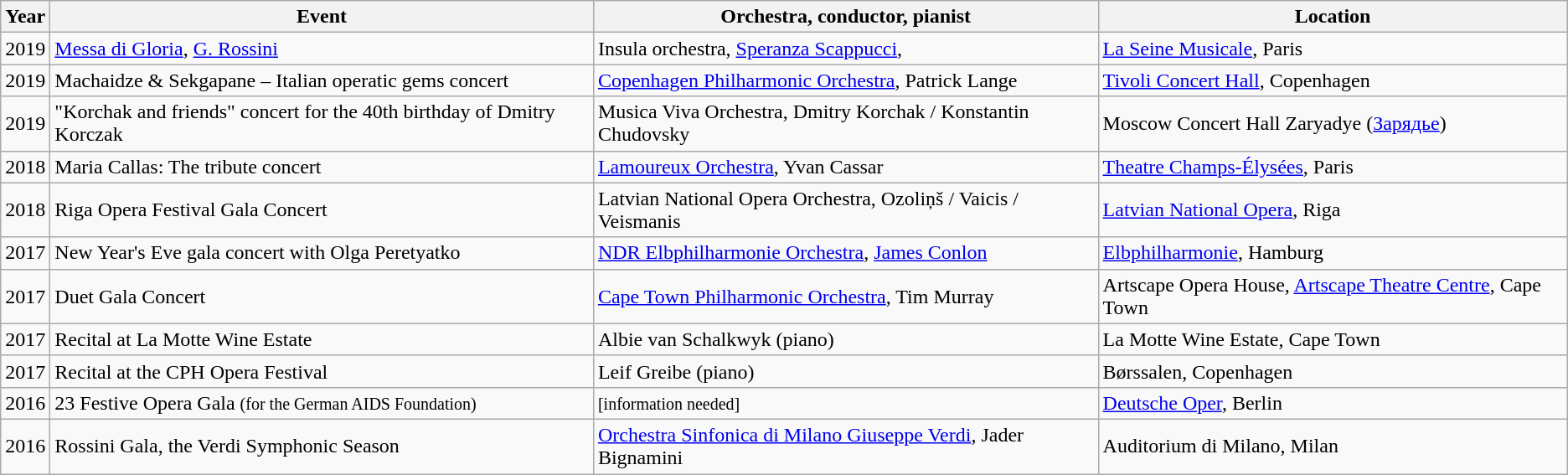<table class="wikitable">
<tr>
<th>Year</th>
<th>Event</th>
<th>Orchestra, conductor, pianist</th>
<th>Location</th>
</tr>
<tr>
<td>2019</td>
<td><a href='#'>Messa di Gloria</a>, <a href='#'>G. Rossini</a></td>
<td>Insula orchestra, <a href='#'>Speranza Scappucci</a>,</td>
<td><a href='#'>La Seine Musicale</a>, Paris</td>
</tr>
<tr>
<td>2019</td>
<td>Machaidze & Sekgapane – Italian operatic gems concert</td>
<td><a href='#'>Copenhagen Philharmonic Orchestra</a>, Patrick Lange</td>
<td><a href='#'>Tivoli Concert Hall</a>, Copenhagen</td>
</tr>
<tr>
<td>2019</td>
<td>"Korchak and friends" concert for the 40th birthday of Dmitry Korczak</td>
<td>Musica Viva Orchestra, Dmitry Korchak / Konstantin Chudovsky</td>
<td>Moscow Concert Hall Zaryadye (<a href='#'>Зарядье</a>)</td>
</tr>
<tr>
<td>2018</td>
<td>Maria Callas: The tribute concert</td>
<td><a href='#'>Lamoureux Orchestra</a>, Yvan Cassar</td>
<td><a href='#'>Theatre Champs-Élysées</a>, Paris</td>
</tr>
<tr>
<td>2018</td>
<td>Riga Opera Festival Gala Concert</td>
<td>Latvian National Opera Orchestra, Ozoliņš / Vaicis / Veismanis</td>
<td><a href='#'>Latvian National Opera</a>, Riga</td>
</tr>
<tr>
<td>2017</td>
<td>New Year's Eve gala concert with Olga Peretyatko</td>
<td><a href='#'>NDR Elbphilharmonie Orchestra</a>, <a href='#'>James Conlon</a></td>
<td><a href='#'>Elbphilharmonie</a>, Hamburg</td>
</tr>
<tr>
<td>2017</td>
<td>Duet Gala Concert</td>
<td><a href='#'>Cape Town Philharmonic Orchestra</a>, Tim Murray</td>
<td>Artscape Opera House, <a href='#'>Artscape Theatre Centre</a>, Cape Town</td>
</tr>
<tr>
<td>2017</td>
<td>Recital at La Motte Wine Estate</td>
<td>Albie van Schalkwyk (piano)</td>
<td>La Motte Wine Estate, Cape Town</td>
</tr>
<tr>
<td>2017</td>
<td>Recital at the CPH Opera Festival</td>
<td>Leif Greibe (piano)</td>
<td>Børssalen, Copenhagen</td>
</tr>
<tr>
<td>2016</td>
<td>23 Festive Opera Gala <small>(for the German AIDS Foundation)</small></td>
<td><small>[information needed]</small></td>
<td><a href='#'>Deutsche Oper</a>, Berlin</td>
</tr>
<tr>
<td>2016</td>
<td>Rossini Gala, the Verdi Symphonic Season</td>
<td><a href='#'>Orchestra Sinfonica di Milano Giuseppe Verdi</a>, Jader Bignamini</td>
<td>Auditorium di Milano, Milan</td>
</tr>
</table>
